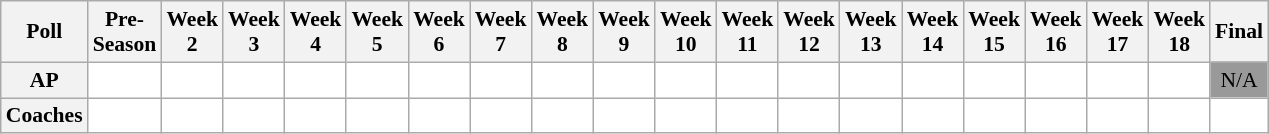<table class="wikitable" style="white-space:nowrap;font-size:90%">
<tr>
<th>Poll</th>
<th>Pre-<br>Season</th>
<th>Week<br>2</th>
<th>Week<br>3</th>
<th>Week<br>4</th>
<th>Week<br>5</th>
<th>Week<br>6</th>
<th>Week<br>7</th>
<th>Week<br>8</th>
<th>Week<br>9</th>
<th>Week<br>10</th>
<th>Week<br>11</th>
<th>Week<br>12</th>
<th>Week<br>13</th>
<th>Week<br>14</th>
<th>Week<br>15</th>
<th>Week<br>16</th>
<th>Week<br>17</th>
<th>Week<br>18</th>
<th>Final</th>
</tr>
<tr style="text-align:center;">
<th>AP</th>
<td style="background:#FFF;"></td>
<td style="background:#FFF;"></td>
<td style="background:#FFF;"></td>
<td style="background:#FFF;"></td>
<td style="background:#FFF;"></td>
<td style="background:#FFF;"></td>
<td style="background:#FFF;"></td>
<td style="background:#FFF;"></td>
<td style="background:#FFF;"></td>
<td style="background:#FFF;"></td>
<td style="background:#FFF;"></td>
<td style="background:#FFF;"></td>
<td style="background:#FFF;"></td>
<td style="background:#FFF;"></td>
<td style="background:#FFF;"></td>
<td style="background:#FFF;"></td>
<td style="background:#FFF;"></td>
<td style="background:#FFF;"></td>
<td style="background:#999;">N/A</td>
</tr>
<tr style="text-align:center;">
<th>Coaches</th>
<td style="background:#FFF;"></td>
<td style="background:#FFF;"></td>
<td style="background:#FFF;"></td>
<td style="background:#FFF;"></td>
<td style="background:#FFF;"></td>
<td style="background:#FFF;"></td>
<td style="background:#FFF;"></td>
<td style="background:#FFF;"></td>
<td style="background:#FFF;"></td>
<td style="background:#FFF;"></td>
<td style="background:#FFF;"></td>
<td style="background:#FFF;"></td>
<td style="background:#FFF;"></td>
<td style="background:#FFF;"></td>
<td style="background:#FFF;"></td>
<td style="background:#FFF;"></td>
<td style="background:#FFF;"></td>
<td style="background:#FFF;"></td>
<td style="background:#FFF;"></td>
</tr>
</table>
